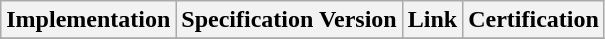<table class="wikitable sortable">
<tr>
<th>Implementation</th>
<th>Specification Version</th>
<th>Link</th>
<th>Certification</th>
</tr>
<tr>
</tr>
</table>
